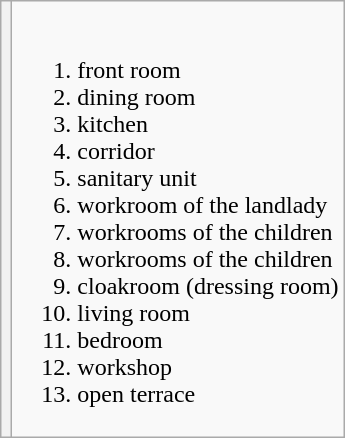<table class="wikitable">
<tr>
<th></th>
<td><br><ol><li>front room</li><li>dining room</li><li>kitchen</li><li>corridor</li><li>sanitary unit</li><li>workroom of the landlady</li><li>workrooms of the children</li><li>workrooms of the children</li><li>cloakroom (dressing room)</li><li>living room</li><li>bedroom</li><li>workshop</li><li>open terrace</li></ol></td>
</tr>
</table>
